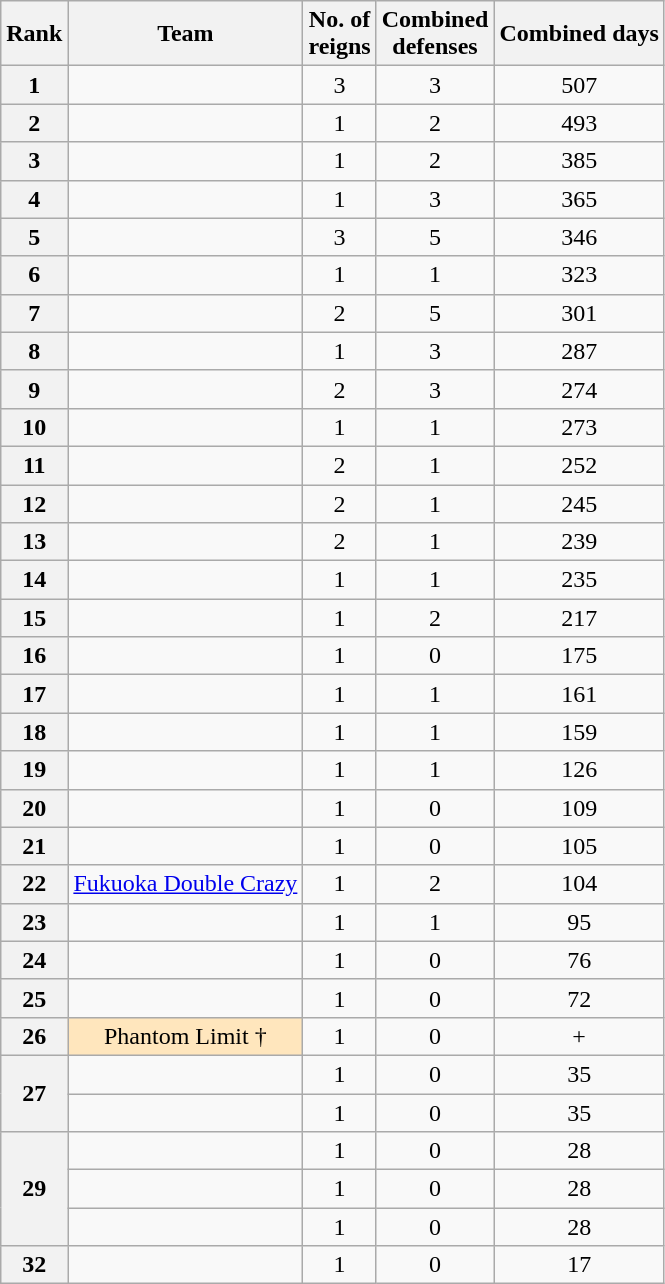<table class="wikitable sortable" style="text-align:center">
<tr>
<th>Rank</th>
<th>Team</th>
<th>No. of<br>reigns</th>
<th>Combined<br>defenses</th>
<th>Combined days</th>
</tr>
<tr>
<th>1</th>
<td><br></td>
<td>3</td>
<td>3</td>
<td>507</td>
</tr>
<tr>
<th>2</th>
<td><br></td>
<td>1</td>
<td>2</td>
<td>493</td>
</tr>
<tr>
<th>3</th>
<td><br></td>
<td>1</td>
<td>2</td>
<td>385</td>
</tr>
<tr>
<th>4</th>
<td></td>
<td>1</td>
<td>3</td>
<td>365</td>
</tr>
<tr>
<th>5</th>
<td><br></td>
<td>3</td>
<td>5</td>
<td>346</td>
</tr>
<tr>
<th>6</th>
<td><br></td>
<td>1</td>
<td>1</td>
<td>323</td>
</tr>
<tr>
<th>7</th>
<td><br></td>
<td>2</td>
<td>5</td>
<td>301</td>
</tr>
<tr>
<th>8</th>
<td></td>
<td>1</td>
<td>3</td>
<td>287</td>
</tr>
<tr>
<th>9</th>
<td><br></td>
<td>2</td>
<td>3</td>
<td>274</td>
</tr>
<tr>
<th>10</th>
<td></td>
<td>1</td>
<td>1</td>
<td>273</td>
</tr>
<tr>
<th>11</th>
<td><br></td>
<td>2</td>
<td>1</td>
<td>252</td>
</tr>
<tr>
<th>12</th>
<td><br></td>
<td>2</td>
<td>1</td>
<td>245</td>
</tr>
<tr>
<th>13</th>
<td><br></td>
<td>2</td>
<td>1</td>
<td>239</td>
</tr>
<tr>
<th>14</th>
<td></td>
<td>1</td>
<td>1</td>
<td>235</td>
</tr>
<tr>
<th>15</th>
<td></td>
<td>1</td>
<td>2</td>
<td>217</td>
</tr>
<tr>
<th>16</th>
<td></td>
<td>1</td>
<td>0</td>
<td>175</td>
</tr>
<tr>
<th>17</th>
<td><br></td>
<td>1</td>
<td>1</td>
<td>161</td>
</tr>
<tr>
<th>18</th>
<td><br></td>
<td>1</td>
<td>1</td>
<td>159</td>
</tr>
<tr>
<th>19</th>
<td><br></td>
<td>1</td>
<td>1</td>
<td>126</td>
</tr>
<tr>
<th>20</th>
<td></td>
<td>1</td>
<td>0</td>
<td>109</td>
</tr>
<tr>
<th>21</th>
<td><br></td>
<td>1</td>
<td>0</td>
<td>105</td>
</tr>
<tr>
<th>22</th>
<td><a href='#'>Fukuoka Double Crazy</a><br></td>
<td>1</td>
<td>2</td>
<td>104</td>
</tr>
<tr>
<th>23</th>
<td><br></td>
<td>1</td>
<td>1</td>
<td>95</td>
</tr>
<tr>
<th>24</th>
<td><br></td>
<td>1</td>
<td>0</td>
<td>76</td>
</tr>
<tr>
<th>25</th>
<td><br></td>
<td>1</td>
<td>0</td>
<td>72</td>
</tr>
<tr>
<th>26</th>
<td style="background-color:#FFE6BD">Phantom Limit †<br></td>
<td>1</td>
<td>0</td>
<td>+</td>
</tr>
<tr>
<th rowspan="2">27</th>
<td><br></td>
<td>1</td>
<td>0</td>
<td>35</td>
</tr>
<tr>
<td><br></td>
<td>1</td>
<td>0</td>
<td>35</td>
</tr>
<tr>
<th rowspan="3">29</th>
<td></td>
<td>1</td>
<td>0</td>
<td>28</td>
</tr>
<tr>
<td><br></td>
<td>1</td>
<td>0</td>
<td>28</td>
</tr>
<tr>
<td><br></td>
<td>1</td>
<td>0</td>
<td>28</td>
</tr>
<tr>
<th>32</th>
<td><br></td>
<td>1</td>
<td>0</td>
<td>17</td>
</tr>
</table>
